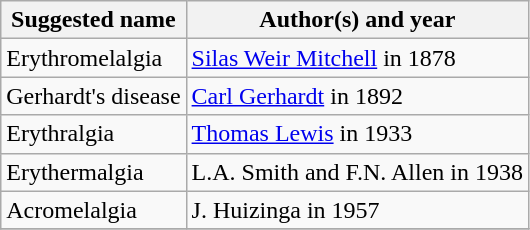<table class="wikitable">
<tr>
<th>Suggested name</th>
<th>Author(s) and year</th>
</tr>
<tr>
<td>Erythromelalgia</td>
<td><a href='#'>Silas Weir Mitchell</a> in 1878</td>
</tr>
<tr>
<td>Gerhardt's disease</td>
<td><a href='#'>Carl Gerhardt</a> in 1892</td>
</tr>
<tr>
<td>Erythralgia</td>
<td><a href='#'>Thomas Lewis</a> in 1933</td>
</tr>
<tr>
<td>Erythermalgia</td>
<td>L.A. Smith and F.N. Allen in 1938</td>
</tr>
<tr>
<td>Acromelalgia</td>
<td>J. Huizinga in 1957</td>
</tr>
<tr>
</tr>
</table>
